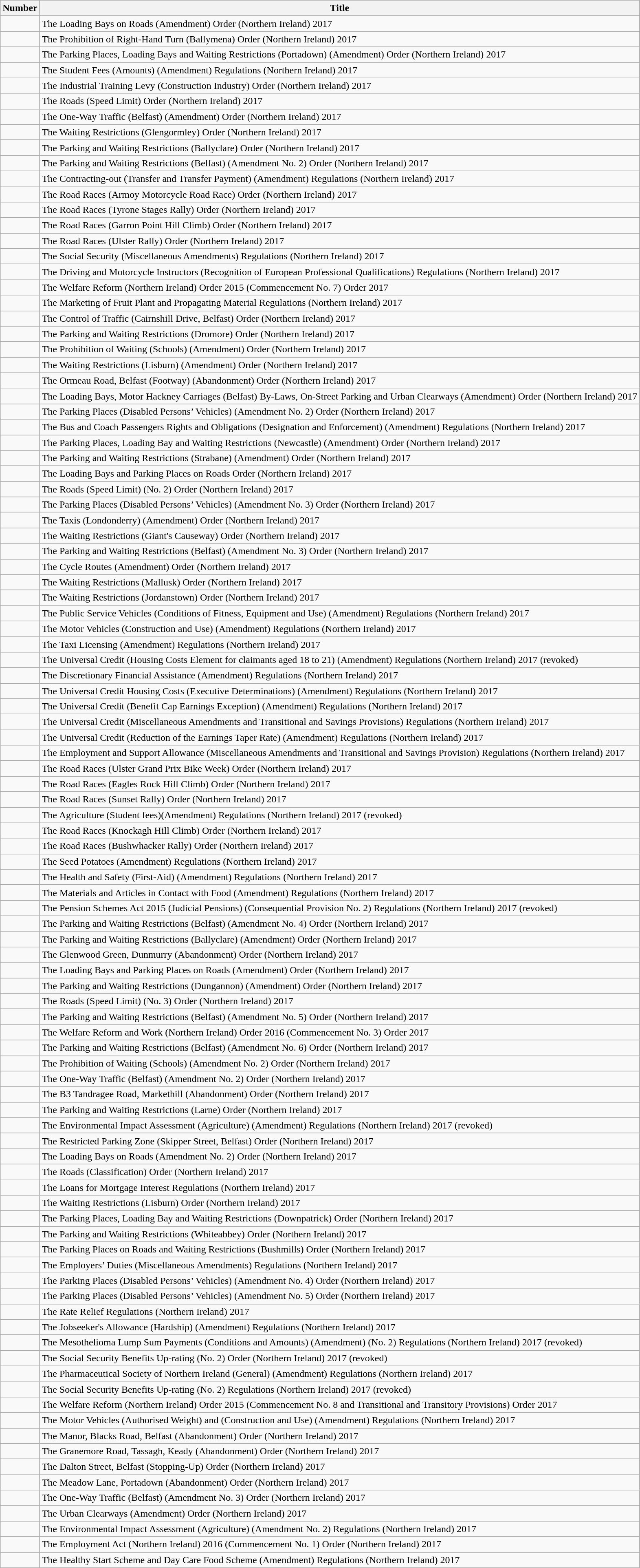<table class="wikitable collapsible">
<tr>
<th>Number</th>
<th>Title</th>
</tr>
<tr>
<td></td>
<td>The Loading Bays on Roads (Amendment) Order (Northern Ireland) 2017</td>
</tr>
<tr>
<td></td>
<td>The Prohibition of Right-Hand Turn (Ballymena) Order (Northern Ireland) 2017</td>
</tr>
<tr>
<td></td>
<td>The Parking Places, Loading Bays and Waiting Restrictions (Portadown) (Amendment) Order (Northern Ireland) 2017</td>
</tr>
<tr>
<td></td>
<td>The Student Fees (Amounts) (Amendment) Regulations (Northern Ireland) 2017</td>
</tr>
<tr>
<td></td>
<td>The Industrial Training Levy (Construction Industry) Order (Northern Ireland) 2017</td>
</tr>
<tr>
<td></td>
<td>The Roads (Speed Limit) Order (Northern Ireland) 2017</td>
</tr>
<tr>
<td></td>
<td>The One-Way Traffic (Belfast) (Amendment) Order (Northern Ireland) 2017</td>
</tr>
<tr>
<td></td>
<td>The Waiting Restrictions (Glengormley) Order (Northern Ireland) 2017</td>
</tr>
<tr>
<td></td>
<td>The Parking and Waiting Restrictions (Ballyclare) Order (Northern Ireland) 2017</td>
</tr>
<tr>
<td></td>
<td>The Parking and Waiting Restrictions (Belfast) (Amendment No. 2) Order (Northern Ireland) 2017</td>
</tr>
<tr>
<td></td>
<td>The Contracting-out (Transfer and Transfer Payment) (Amendment) Regulations (Northern Ireland) 2017</td>
</tr>
<tr>
<td></td>
<td>The Road Races (Armoy Motorcycle Road Race) Order (Northern Ireland) 2017</td>
</tr>
<tr>
<td></td>
<td>The Road Races (Tyrone Stages Rally) Order (Northern Ireland) 2017</td>
</tr>
<tr>
<td></td>
<td>The Road Races (Garron Point Hill Climb) Order (Northern Ireland) 2017</td>
</tr>
<tr>
<td></td>
<td>The Road Races (Ulster Rally) Order (Northern Ireland) 2017</td>
</tr>
<tr>
<td></td>
<td>The Social Security (Miscellaneous Amendments) Regulations (Northern Ireland) 2017</td>
</tr>
<tr>
<td></td>
<td>The Driving and Motorcycle Instructors (Recognition of European Professional Qualifications) Regulations (Northern Ireland) 2017</td>
</tr>
<tr>
<td></td>
<td>The Welfare Reform (Northern Ireland) Order 2015 (Commencement No. 7) Order 2017</td>
</tr>
<tr>
<td></td>
<td>The Marketing of Fruit Plant and Propagating Material Regulations (Northern Ireland) 2017</td>
</tr>
<tr>
<td></td>
<td>The Control of Traffic (Cairnshill Drive, Belfast) Order (Northern Ireland) 2017</td>
</tr>
<tr>
<td></td>
<td>The Parking and Waiting Restrictions (Dromore) Order (Northern Ireland) 2017</td>
</tr>
<tr>
<td></td>
<td>The Prohibition of Waiting (Schools) (Amendment) Order (Northern Ireland) 2017</td>
</tr>
<tr>
<td></td>
<td>The Waiting Restrictions (Lisburn) (Amendment) Order (Northern Ireland) 2017</td>
</tr>
<tr>
<td></td>
<td>The Ormeau Road, Belfast (Footway) (Abandonment) Order (Northern Ireland) 2017</td>
</tr>
<tr>
<td></td>
<td>The Loading Bays, Motor Hackney Carriages (Belfast) By-Laws, On-Street Parking and Urban Clearways (Amendment) Order (Northern Ireland) 2017</td>
</tr>
<tr>
<td></td>
<td>The Parking Places (Disabled Persons’ Vehicles) (Amendment No. 2) Order (Northern Ireland) 2017</td>
</tr>
<tr>
<td></td>
<td>The Bus and Coach Passengers Rights and Obligations (Designation and Enforcement) (Amendment) Regulations (Northern Ireland) 2017</td>
</tr>
<tr>
<td></td>
<td>The Parking Places, Loading Bay and Waiting Restrictions (Newcastle) (Amendment) Order (Northern Ireland) 2017</td>
</tr>
<tr>
<td></td>
<td>The Parking and Waiting Restrictions (Strabane) (Amendment) Order (Northern Ireland) 2017</td>
</tr>
<tr>
<td></td>
<td>The Loading Bays and Parking Places on Roads Order (Northern Ireland) 2017</td>
</tr>
<tr>
<td></td>
<td>The Roads (Speed Limit) (No. 2) Order (Northern Ireland) 2017</td>
</tr>
<tr>
<td></td>
<td>The Parking Places (Disabled Persons’ Vehicles) (Amendment No. 3) Order (Northern Ireland) 2017</td>
</tr>
<tr>
<td></td>
<td>The Taxis (Londonderry) (Amendment) Order (Northern Ireland) 2017</td>
</tr>
<tr>
<td></td>
<td>The Waiting Restrictions (Giant's Causeway) Order (Northern Ireland) 2017</td>
</tr>
<tr>
<td></td>
<td>The Parking and Waiting Restrictions (Belfast) (Amendment No. 3) Order (Northern Ireland) 2017</td>
</tr>
<tr>
<td></td>
<td>The Cycle Routes (Amendment) Order (Northern Ireland) 2017</td>
</tr>
<tr>
<td></td>
<td>The Waiting Restrictions (Mallusk) Order (Northern Ireland) 2017</td>
</tr>
<tr>
<td></td>
<td>The Waiting Restrictions (Jordanstown) Order (Northern Ireland) 2017</td>
</tr>
<tr>
<td></td>
<td>The Public Service Vehicles (Conditions of Fitness, Equipment and Use) (Amendment) Regulations (Northern Ireland) 2017</td>
</tr>
<tr>
<td></td>
<td>The Motor Vehicles (Construction and Use) (Amendment) Regulations (Northern Ireland) 2017</td>
</tr>
<tr>
<td></td>
<td>The Taxi Licensing (Amendment) Regulations (Northern Ireland) 2017</td>
</tr>
<tr>
<td></td>
<td>The Universal Credit (Housing Costs Element for claimants aged 18 to 21) (Amendment) Regulations (Northern Ireland) 2017 (revoked)</td>
</tr>
<tr>
<td></td>
<td>The Discretionary Financial Assistance (Amendment) Regulations (Northern Ireland) 2017</td>
</tr>
<tr>
<td></td>
<td>The Universal Credit Housing Costs (Executive Determinations) (Amendment) Regulations (Northern Ireland) 2017</td>
</tr>
<tr>
<td></td>
<td>The Universal Credit (Benefit Cap Earnings Exception) (Amendment) Regulations (Northern Ireland) 2017</td>
</tr>
<tr>
<td></td>
<td>The Universal Credit (Miscellaneous Amendments and Transitional and Savings Provisions) Regulations (Northern Ireland) 2017</td>
</tr>
<tr>
<td></td>
<td>The Universal Credit (Reduction of the Earnings Taper Rate) (Amendment) Regulations (Northern Ireland) 2017</td>
</tr>
<tr>
<td></td>
<td>The Employment and Support Allowance (Miscellaneous Amendments and Transitional and Savings Provision) Regulations (Northern Ireland) 2017</td>
</tr>
<tr>
<td></td>
<td>The Road Races (Ulster Grand Prix Bike Week) Order (Northern Ireland) 2017</td>
</tr>
<tr>
<td></td>
<td>The Road Races (Eagles Rock Hill Climb) Order (Northern Ireland) 2017</td>
</tr>
<tr>
<td></td>
<td>The Road Races (Sunset Rally) Order (Northern Ireland) 2017</td>
</tr>
<tr>
<td></td>
<td>The Agriculture (Student fees)(Amendment) Regulations (Northern Ireland) 2017 (revoked)</td>
</tr>
<tr>
<td></td>
<td>The Road Races (Knockagh Hill Climb) Order (Northern Ireland) 2017</td>
</tr>
<tr>
<td></td>
<td>The Road Races (Bushwhacker Rally) Order (Northern Ireland) 2017</td>
</tr>
<tr>
<td></td>
<td>The Seed Potatoes (Amendment) Regulations (Northern Ireland) 2017</td>
</tr>
<tr>
<td></td>
<td>The Health and Safety (First-Aid) (Amendment) Regulations (Northern Ireland) 2017</td>
</tr>
<tr>
<td></td>
<td>The Materials and Articles in Contact with Food (Amendment) Regulations (Northern Ireland) 2017</td>
</tr>
<tr>
<td></td>
<td>The Pension Schemes Act 2015 (Judicial Pensions) (Consequential Provision No. 2) Regulations (Northern Ireland) 2017 (revoked)</td>
</tr>
<tr>
<td></td>
<td>The Parking and Waiting Restrictions (Belfast) (Amendment No. 4) Order (Northern Ireland) 2017</td>
</tr>
<tr>
<td></td>
<td>The Parking and Waiting Restrictions (Ballyclare) (Amendment) Order (Northern Ireland) 2017</td>
</tr>
<tr>
<td></td>
<td>The Glenwood Green, Dunmurry (Abandonment) Order (Northern Ireland) 2017</td>
</tr>
<tr>
<td></td>
<td>The Loading Bays and Parking Places on Roads (Amendment) Order (Northern Ireland) 2017</td>
</tr>
<tr>
<td></td>
<td>The Parking and Waiting Restrictions (Dungannon) (Amendment) Order (Northern Ireland) 2017</td>
</tr>
<tr>
<td></td>
<td>The Roads (Speed Limit) (No. 3) Order (Northern Ireland) 2017</td>
</tr>
<tr>
<td></td>
<td>The Parking and Waiting Restrictions (Belfast) (Amendment No. 5) Order (Northern Ireland) 2017</td>
</tr>
<tr>
<td></td>
<td>The Welfare Reform and Work (Northern Ireland) Order 2016 (Commencement No. 3) Order 2017</td>
</tr>
<tr>
<td></td>
<td>The Parking and Waiting Restrictions (Belfast) (Amendment No. 6) Order (Northern Ireland) 2017</td>
</tr>
<tr>
<td></td>
<td>The Prohibition of Waiting (Schools) (Amendment No. 2) Order (Northern Ireland) 2017</td>
</tr>
<tr>
<td></td>
<td>The One-Way Traffic (Belfast) (Amendment No. 2) Order (Northern Ireland) 2017</td>
</tr>
<tr>
<td></td>
<td>The B3 Tandragee Road, Markethill (Abandonment) Order (Northern Ireland) 2017</td>
</tr>
<tr>
<td></td>
<td>The Parking and Waiting Restrictions (Larne) Order (Northern Ireland) 2017</td>
</tr>
<tr>
<td></td>
<td>The Environmental Impact Assessment (Agriculture) (Amendment) Regulations (Northern Ireland) 2017 (revoked)</td>
</tr>
<tr>
<td></td>
<td>The Restricted Parking Zone (Skipper Street, Belfast) Order (Northern Ireland) 2017</td>
</tr>
<tr>
<td></td>
<td>The Loading Bays on Roads (Amendment No. 2) Order (Northern Ireland) 2017</td>
</tr>
<tr>
<td></td>
<td>The Roads (Classification) Order (Northern Ireland) 2017</td>
</tr>
<tr>
<td></td>
<td>The Loans for Mortgage Interest Regulations (Northern Ireland) 2017</td>
</tr>
<tr>
<td></td>
<td>The Waiting Restrictions (Lisburn) Order (Northern Ireland) 2017</td>
</tr>
<tr>
<td></td>
<td>The Parking Places, Loading Bay and Waiting Restrictions (Downpatrick) Order (Northern Ireland) 2017</td>
</tr>
<tr>
<td></td>
<td>The Parking and Waiting Restrictions (Whiteabbey) Order (Northern Ireland) 2017</td>
</tr>
<tr>
<td></td>
<td>The Parking Places on Roads and Waiting Restrictions (Bushmills) Order (Northern Ireland) 2017</td>
</tr>
<tr>
<td></td>
<td>The Employers’ Duties (Miscellaneous Amendments) Regulations (Northern Ireland) 2017</td>
</tr>
<tr>
<td></td>
<td>The Parking Places (Disabled Persons’ Vehicles) (Amendment No. 4) Order (Northern Ireland) 2017</td>
</tr>
<tr>
<td></td>
<td>The Parking Places (Disabled Persons’ Vehicles) (Amendment No. 5) Order (Northern Ireland) 2017</td>
</tr>
<tr>
<td></td>
<td>The Rate Relief Regulations (Northern Ireland) 2017</td>
</tr>
<tr>
<td></td>
<td>The Jobseeker's Allowance (Hardship) (Amendment) Regulations (Northern Ireland) 2017</td>
</tr>
<tr>
<td></td>
<td>The Mesothelioma Lump Sum Payments (Conditions and Amounts) (Amendment) (No. 2) Regulations (Northern Ireland) 2017 (revoked)</td>
</tr>
<tr>
<td></td>
<td>The Social Security Benefits Up-rating (No. 2) Order (Northern Ireland) 2017 (revoked)</td>
</tr>
<tr>
<td></td>
<td>The Pharmaceutical Society of Northern Ireland (General) (Amendment) Regulations (Northern Ireland) 2017</td>
</tr>
<tr>
<td></td>
<td>The Social Security Benefits Up-rating (No. 2) Regulations (Northern Ireland) 2017 (revoked)</td>
</tr>
<tr>
<td></td>
<td>The Welfare Reform (Northern Ireland) Order 2015 (Commencement No. 8 and Transitional and Transitory Provisions) Order 2017</td>
</tr>
<tr>
<td></td>
<td>The Motor Vehicles (Authorised Weight) and (Construction and Use) (Amendment) Regulations (Northern Ireland) 2017</td>
</tr>
<tr>
<td></td>
<td>The Manor, Blacks Road, Belfast (Abandonment) Order (Northern Ireland) 2017</td>
</tr>
<tr>
<td></td>
<td>The Granemore Road, Tassagh, Keady (Abandonment) Order (Northern Ireland) 2017</td>
</tr>
<tr>
<td></td>
<td>The Dalton Street, Belfast (Stopping-Up) Order (Northern Ireland) 2017</td>
</tr>
<tr>
<td></td>
<td>The Meadow Lane, Portadown (Abandonment) Order (Northern Ireland) 2017</td>
</tr>
<tr>
<td></td>
<td>The One-Way Traffic (Belfast) (Amendment No. 3) Order (Northern Ireland) 2017</td>
</tr>
<tr>
<td></td>
<td>The Urban Clearways (Amendment) Order (Northern Ireland) 2017</td>
</tr>
<tr>
<td></td>
<td>The Environmental Impact Assessment (Agriculture) (Amendment No. 2) Regulations (Northern Ireland) 2017</td>
</tr>
<tr>
<td></td>
<td>The Employment Act (Northern Ireland) 2016 (Commencement No. 1) Order (Northern Ireland) 2017</td>
</tr>
<tr>
<td></td>
<td>The Healthy Start Scheme and Day Care Food Scheme (Amendment) Regulations (Northern Ireland) 2017</td>
</tr>
</table>
